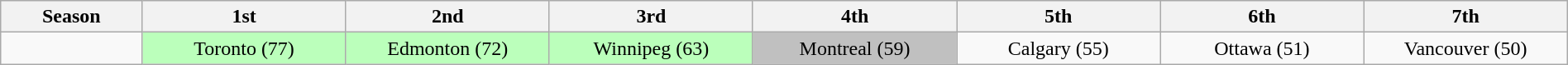<table class="wikitable" width="100%">
<tr>
<th width="8%">Season</th>
<th width="11.5%">1st</th>
<th width="11.5%">2nd</th>
<th width="11.5%">3rd</th>
<th width="11.5%">4th</th>
<th width="11.5%">5th</th>
<th width="11.5%">6th</th>
<th width="11.5%">7th</th>
</tr>
<tr align=center>
<td></td>
<td bgcolor="#bbffbb">Toronto (77)</td>
<td bgcolor="#bbffbb">Edmonton (72)</td>
<td bgcolor="#bbffbb">Winnipeg (63)</td>
<td bgcolor="#c0c0c0">Montreal (59)</td>
<td>Calgary (55)</td>
<td>Ottawa (51)</td>
<td>Vancouver (50)</td>
</tr>
</table>
